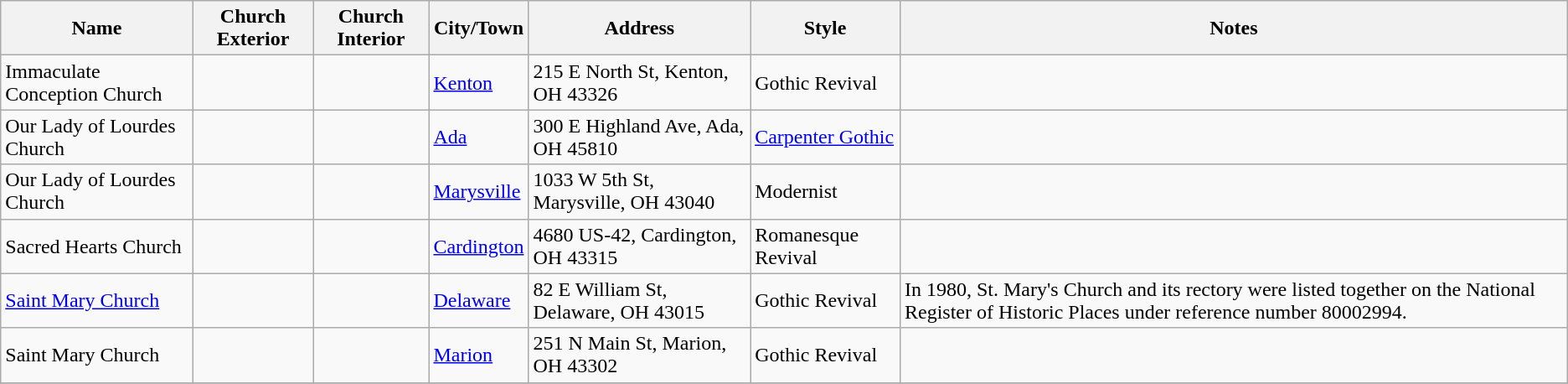<table class="wikitable sortable">
<tr>
<th style="background:light gray; color:black">Name</th>
<th class="unsortable" style="background:light gray; color:black">Church Exterior</th>
<th class="unsortable" style="background:light gray; color:black">Church Interior</th>
<th style="background:light gray; color:black">City/Town</th>
<th class="unsortable" style="background:light gray; color:black">Address</th>
<th style="background:light gray; color:black">Style</th>
<th class="unsortable" style="background:light gray; color:black">Notes</th>
</tr>
<tr>
<td>Immaculate Conception Church</td>
<td></td>
<td></td>
<td><a href='#'>Kenton</a></td>
<td>215 E North St, Kenton, OH 43326</td>
<td>Gothic Revival</td>
<td></td>
</tr>
<tr>
<td>Our Lady of Lourdes Church</td>
<td></td>
<td></td>
<td><a href='#'>Ada</a></td>
<td>300 E Highland Ave, Ada, OH 45810</td>
<td><a href='#'>Carpenter Gothic</a></td>
<td></td>
</tr>
<tr>
<td>Our Lady of Lourdes Church</td>
<td></td>
<td></td>
<td><a href='#'>Marysville</a></td>
<td>1033 W 5th St, Marysville, OH 43040</td>
<td>Modernist</td>
<td></td>
</tr>
<tr>
<td>Sacred Hearts Church</td>
<td></td>
<td></td>
<td><a href='#'>Cardington</a></td>
<td>4680 US-42, Cardington, OH 43315</td>
<td>Romanesque Revival</td>
<td></td>
</tr>
<tr>
<td><a href='#'>Saint Mary Church</a></td>
<td></td>
<td></td>
<td><a href='#'>Delaware</a></td>
<td>82 E William St, Delaware, OH 43015</td>
<td>Gothic Revival</td>
<td>In 1980, St. Mary's Church and its rectory were listed together on the National Register of Historic Places under reference number 80002994.</td>
</tr>
<tr>
<td>Saint Mary Church</td>
<td></td>
<td></td>
<td><a href='#'>Marion</a></td>
<td>251 N Main St, Marion, OH 43302</td>
<td>Gothic Revival</td>
<td></td>
</tr>
<tr>
</tr>
</table>
